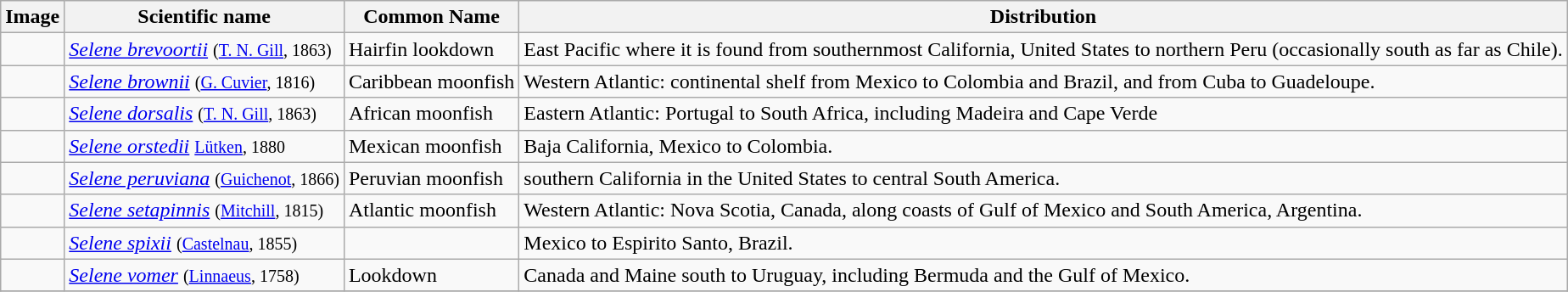<table class="wikitable">
<tr>
<th>Image</th>
<th>Scientific name</th>
<th>Common Name</th>
<th>Distribution</th>
</tr>
<tr>
<td></td>
<td><em><a href='#'>Selene brevoortii</a></em> <small>(<a href='#'>T. N. Gill</a>, 1863)</small></td>
<td>Hairfin lookdown</td>
<td>East Pacific where it is found from southernmost California, United States to northern Peru (occasionally south as far as Chile).</td>
</tr>
<tr>
<td></td>
<td><em><a href='#'>Selene brownii</a></em> <small>(<a href='#'>G. Cuvier</a>, 1816)</small></td>
<td>Caribbean moonfish</td>
<td>Western Atlantic: continental shelf from Mexico to Colombia and Brazil, and from Cuba to Guadeloupe.</td>
</tr>
<tr>
<td></td>
<td><em><a href='#'>Selene dorsalis</a></em> <small>(<a href='#'>T. N. Gill</a>, 1863)</small></td>
<td>African moonfish</td>
<td>Eastern Atlantic: Portugal to South Africa, including Madeira and Cape Verde</td>
</tr>
<tr>
<td></td>
<td><em><a href='#'>Selene orstedii</a></em> <small><a href='#'>Lütken</a>, 1880</small></td>
<td>Mexican moonfish</td>
<td>Baja California, Mexico to Colombia.</td>
</tr>
<tr>
<td></td>
<td><em><a href='#'>Selene peruviana</a></em> <small>(<a href='#'>Guichenot</a>, 1866)</small></td>
<td>Peruvian moonfish</td>
<td>southern California in the United States to central South America.</td>
</tr>
<tr>
<td></td>
<td><em><a href='#'>Selene setapinnis</a></em> <small>(<a href='#'>Mitchill</a>, 1815)</small></td>
<td>Atlantic moonfish</td>
<td>Western Atlantic: Nova Scotia, Canada, along coasts of Gulf of Mexico and South America, Argentina.</td>
</tr>
<tr>
<td></td>
<td><em><a href='#'>Selene spixii</a></em> <small>(<a href='#'>Castelnau</a>, 1855)</small></td>
<td></td>
<td>Mexico to Espirito Santo, Brazil.</td>
</tr>
<tr>
<td></td>
<td><em><a href='#'>Selene vomer</a></em> <small>(<a href='#'>Linnaeus</a>, 1758)</small></td>
<td>Lookdown</td>
<td>Canada and Maine south to Uruguay, including Bermuda and the Gulf of Mexico.</td>
</tr>
<tr>
</tr>
</table>
